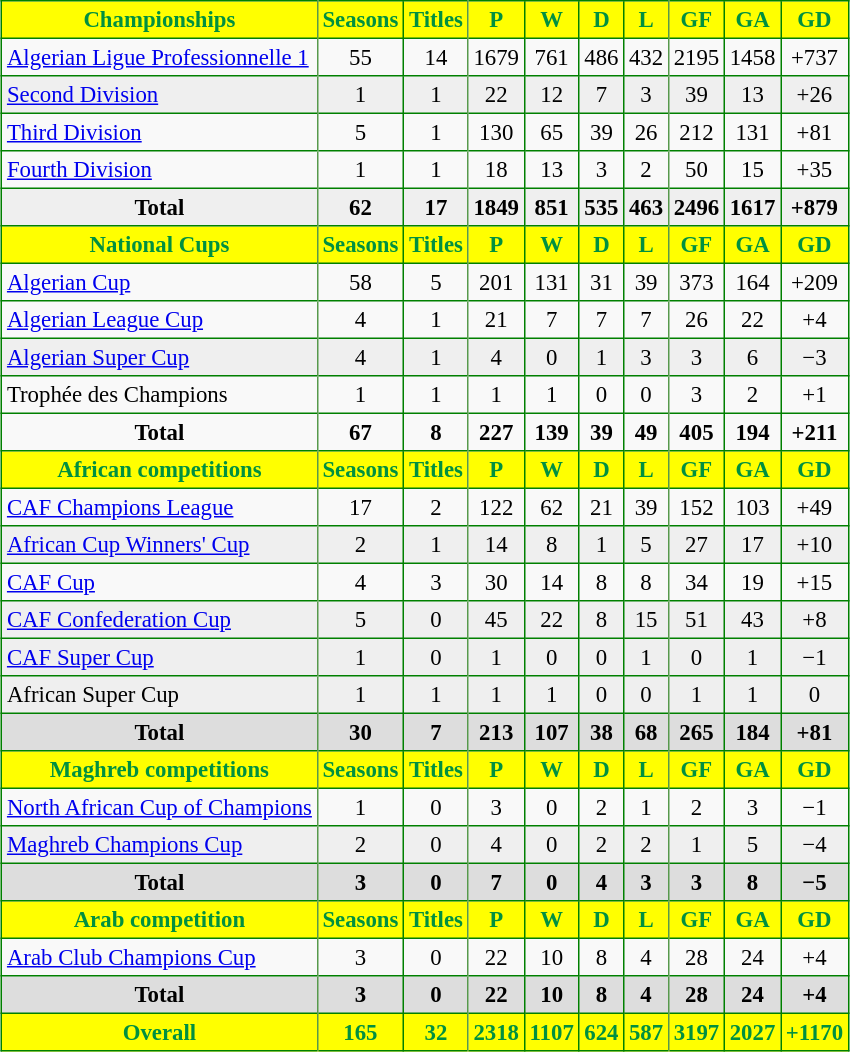<table cellpadding="3" style="font-size:95%; background:#F9F9F9; text-align:center; border:1px solid green; border-collapse:collapse; margin-bottom:6px;" cellspacing="1" border="1" align="center">
<tr style="color:#009040; background:#FFFF00;">
<th>Championships</th>
<th style="border-left:1px solid #57994C">Seasons</th>
<th>Titles</th>
<th style="border-left:1px solid #57994C">P</th>
<th>W</th>
<th>D</th>
<th>L</th>
<th style="border-left:1px solid #57994C">GF</th>
<th>GA</th>
<th>GD</th>
</tr>
<tr>
<td align="left"><a href='#'>Algerian Ligue Professionnelle 1</a></td>
<td style="border-left:solid 1px #57994C">55</td>
<td>14</td>
<td style="border-left:solid 1px #57994C">1679</td>
<td>761</td>
<td>486</td>
<td>432</td>
<td style="border-left:solid 1px #57994C">2195</td>
<td>1458</td>
<td>+737</td>
</tr>
<tr style="background:#EFEFEF">
<td align="left"><a href='#'>Second Division</a></td>
<td style="border-left:solid 1px #57994C">1</td>
<td>1</td>
<td style="border-left:solid 1px #57994C">22</td>
<td>12</td>
<td>7</td>
<td>3</td>
<td style="border-left:solid 1px #57994C">39</td>
<td>13</td>
<td>+26</td>
</tr>
<tr>
<td align="left"><a href='#'>Third Division</a></td>
<td style="border-left:solid 1px #57994C">5</td>
<td>1</td>
<td style="border-left:solid 1px #57994C">130</td>
<td>65</td>
<td>39</td>
<td>26</td>
<td style="border-left:solid 1px #57994C">212</td>
<td>131</td>
<td>+81</td>
</tr>
<tr>
<td align="left"><a href='#'>Fourth Division</a></td>
<td style="border-left:solid 1px #57994C">1</td>
<td>1</td>
<td style="border-left:solid 1px #57994C">18</td>
<td>13</td>
<td>3</td>
<td>2</td>
<td style="border-left:solid 1px #57994C">50</td>
<td>15</td>
<td>+35</td>
</tr>
<tr style="background:#EFEFEF">
<th>Total</th>
<th style="border-left:1px solid #57994C">62</th>
<th>17</th>
<th style="border-left:1px solid #57994C">1849</th>
<th>851</th>
<th>535</th>
<th>463</th>
<th style="border-left:1px solid #57994C">2496</th>
<th>1617</th>
<th>+879</th>
</tr>
<tr style="color:#009040; background:#FFFF00;">
<th>National Cups</th>
<th style="border-left:1px solid #57994C">Seasons</th>
<th>Titles</th>
<th style="border-left:1px solid #57994C">P</th>
<th>W</th>
<th>D</th>
<th>L</th>
<th style="border-left:1px solid #57994C">GF</th>
<th>GA</th>
<th>GD</th>
</tr>
<tr>
<td align="left"><a href='#'>Algerian Cup</a></td>
<td style="border-left:solid 1px #57994C">58</td>
<td>5</td>
<td style="border-left:solid 1px #57994C">201</td>
<td>131</td>
<td>31</td>
<td>39</td>
<td style="border-left:solid 1px #57994C">373</td>
<td>164</td>
<td>+209</td>
</tr>
<tr>
<td align="left"><a href='#'>Algerian League Cup</a></td>
<td style="border-left:solid 1px #57994C">4</td>
<td>1</td>
<td style="border-left:solid 1px #57994C">21</td>
<td>7</td>
<td>7</td>
<td>7</td>
<td style="border-left:solid 1px #57994C">26</td>
<td>22</td>
<td>+4</td>
</tr>
<tr style="background:#EFEFEF">
<td align="left"><a href='#'>Algerian Super Cup</a></td>
<td style="border-left:solid 1px #57994C">4</td>
<td>1</td>
<td style="border-left:solid 1px #57994C">4</td>
<td>0</td>
<td>1</td>
<td>3</td>
<td style="border-left:solid 1px #57994C">3</td>
<td>6</td>
<td>−3</td>
</tr>
<tr>
<td align="left">Trophée des Champions</td>
<td style="border-left:solid 1px #57994C">1</td>
<td>1</td>
<td style="border-left:solid 1px #57994C">1</td>
<td>1</td>
<td>0</td>
<td>0</td>
<td style="border-left:solid 1px #57994C">3</td>
<td>2</td>
<td>+1</td>
</tr>
<tr>
<th>Total</th>
<th style="border-left:1px solid #57994C">67</th>
<th>8</th>
<th style="border-left:1px solid #57994C">227</th>
<th>139</th>
<th>39</th>
<th>49</th>
<th style="border-left:1px solid #57994C">405</th>
<th>194</th>
<th>+211</th>
</tr>
<tr style="color:#009040; background:#FFFF00;">
<th>African competitions</th>
<th style="border-left:1px solid #57994C">Seasons</th>
<th>Titles</th>
<th style="border-left:1px solid #57994C">P</th>
<th>W</th>
<th>D</th>
<th>L</th>
<th style="border-left:1px solid #57994C">GF</th>
<th>GA</th>
<th>GD</th>
</tr>
<tr>
<td align="left"><a href='#'>CAF Champions League</a></td>
<td style="border-left:solid 1px #57994C">17</td>
<td>2</td>
<td style="border-left:solid 1px #57994C">122</td>
<td>62</td>
<td>21</td>
<td>39</td>
<td style="border-left:solid 1px #57994C">152</td>
<td>103</td>
<td>+49</td>
</tr>
<tr style="background:#EFEFEF">
<td align="left"><a href='#'>African Cup Winners' Cup</a></td>
<td style="border-left:solid 1px #57994C">2</td>
<td>1</td>
<td style="border-left:solid 1px #57994C">14</td>
<td>8</td>
<td>1</td>
<td>5</td>
<td style="border-left:solid 1px #57994C">27</td>
<td>17</td>
<td>+10</td>
</tr>
<tr>
<td align="left"><a href='#'>CAF Cup</a></td>
<td style="border-left:solid 1px #57994C">4</td>
<td>3</td>
<td style="border-left:solid 1px #57994C">30</td>
<td>14</td>
<td>8</td>
<td>8</td>
<td style="border-left:solid 1px #57994C">34</td>
<td>19</td>
<td>+15</td>
</tr>
<tr style="background:#EFEFEF">
<td align="left"><a href='#'>CAF Confederation Cup</a></td>
<td style="border-left:solid 1px #57994C">5</td>
<td>0</td>
<td style="border-left:solid 1px #57994C">45</td>
<td>22</td>
<td>8</td>
<td>15</td>
<td style="border-left:solid 1px #57994C">51</td>
<td>43</td>
<td>+8</td>
</tr>
<tr style="background:#EFEFEF">
<td align="left"><a href='#'>CAF Super Cup</a></td>
<td style="border-left:solid 1px #57994C">1</td>
<td>0</td>
<td style="border-left:solid 1px #57994C">1</td>
<td>0</td>
<td>0</td>
<td>1</td>
<td style="border-left:solid 1px #57994C">0</td>
<td>1</td>
<td>−1</td>
</tr>
<tr style="background:#EFEFEF">
<td align="left">African Super Cup</td>
<td style="border-left:solid 1px #57994C">1</td>
<td>1</td>
<td style="border-left:solid 1px #57994C">1</td>
<td>1</td>
<td>0</td>
<td>0</td>
<td style="border-left:solid 1px #57994C">1</td>
<td>1</td>
<td>0</td>
</tr>
<tr style="background:#DDDDDD;">
<th>Total</th>
<th style="border-left:1px solid #57994C">30</th>
<th>7</th>
<th style="border-left:1px solid #57994C">213</th>
<th>107</th>
<th>38</th>
<th>68</th>
<th style="border-left:1px solid #57994C">265</th>
<th>184</th>
<th>+81</th>
</tr>
<tr style="color:#009040; background:#FFFF00;">
<th>Maghreb competitions</th>
<th style="border-left:1px solid #57994C">Seasons</th>
<th>Titles</th>
<th style="border-left:1px solid #57994C">P</th>
<th>W</th>
<th>D</th>
<th>L</th>
<th style="border-left:1px solid #57994C">GF</th>
<th>GA</th>
<th>GD</th>
</tr>
<tr>
<td align="left"><a href='#'>North African Cup of Champions</a></td>
<td style="border-left:solid 1px #57994C">1</td>
<td>0</td>
<td style="border-left:solid 1px #57994C">3</td>
<td>0</td>
<td>2</td>
<td>1</td>
<td style="border-left:solid 1px #57994C">2</td>
<td>3</td>
<td>−1</td>
</tr>
<tr style="background:#EFEFEF">
<td align="left"><a href='#'>Maghreb Champions Cup</a></td>
<td style="border-left:solid 1px #57994C">2</td>
<td>0</td>
<td style="border-left:solid 1px #57994C">4</td>
<td>0</td>
<td>2</td>
<td>2</td>
<td style="border-left:solid 1px #57994C">1</td>
<td>5</td>
<td>−4</td>
</tr>
<tr style="background:#DDDDDD;">
<th>Total</th>
<th style="border-left:1px solid #57994C">3</th>
<th>0</th>
<th style="border-left:1px solid #57994C">7</th>
<th>0</th>
<th>4</th>
<th>3</th>
<th style="border-left:1px solid #57994C">3</th>
<th>8</th>
<th>−5</th>
</tr>
<tr style="color:#009040; background:#FFFF00;">
<th>Arab competition</th>
<th style="border-left:1px solid #57994C">Seasons</th>
<th>Titles</th>
<th style="border-left:1px solid #57994C">P</th>
<th>W</th>
<th>D</th>
<th>L</th>
<th style="border-left:1px solid #57994C">GF</th>
<th>GA</th>
<th>GD</th>
</tr>
<tr>
<td align="left"><a href='#'>Arab Club Champions Cup</a></td>
<td style="border-left:solid 1px #57994C">3</td>
<td>0</td>
<td style="border-left:solid 1px #57994C">22</td>
<td>10</td>
<td>8</td>
<td>4</td>
<td style="border-left:solid 1px #57994C">28</td>
<td>24</td>
<td>+4</td>
</tr>
<tr style="background:#DDDDDD">
<th>Total</th>
<th style="border-left:1px solid #57994C">3</th>
<th>0</th>
<th style="border-left:1px solid #57994C">22</th>
<th>10</th>
<th>8</th>
<th>4</th>
<th style="border-left:1px solid #57994C">28</th>
<th>24</th>
<th>+4</th>
</tr>
<tr style="color:#009040; background:#FFFF00;">
<th>Overall</th>
<th style="border-left:1px solid #57994C;">165</th>
<th>32</th>
<th style="border-left:1px solid #57994C">2318</th>
<th>1107</th>
<th>624</th>
<th>587</th>
<th style="border-left:1px solid #57994C">3197</th>
<th>2027</th>
<th>+1170</th>
</tr>
</table>
